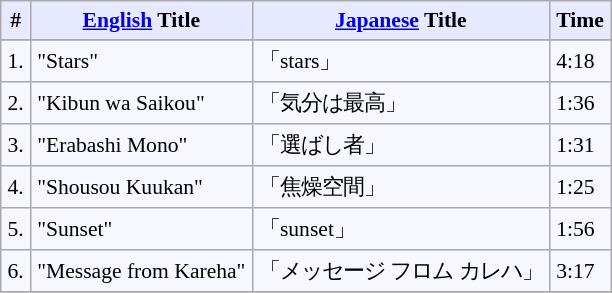<table border="" cellpadding="4" cellspacing="0" style="border: 1px #aaaaaa solid; border-collapse: collapse; padding: 0.2em; margin: 1em 1em 1em 0; background: #f7f8ff; font-size:0.9em">
<tr valign="middle" bgcolor="#e6e9ff">
<th rowspan="1">#</th>
<th rowspan="1"><a href='#'>English</a> Title</th>
<th colspan="1"><a href='#'>Japanese</a> Title</th>
<th rowspan="1">Time</th>
</tr>
<tr bgcolor="#e6e9ff">
</tr>
<tr>
<td>1.</td>
<td>"Stars"</td>
<td>「stars」</td>
<td>4:18</td>
</tr>
<tr>
<td>2.</td>
<td>"Kibun wa Saikou"</td>
<td>「気分は最高」</td>
<td>1:36</td>
</tr>
<tr>
<td>3.</td>
<td>"Erabashi Mono"</td>
<td>「選ばし者」</td>
<td>1:31</td>
</tr>
<tr>
<td>4.</td>
<td>"Shousou Kuukan"</td>
<td>「焦燥空間」</td>
<td>1:25</td>
</tr>
<tr>
<td>5.</td>
<td>"Sunset"</td>
<td>「sunset」</td>
<td>1:56</td>
</tr>
<tr>
<td>6.</td>
<td>"Message from Kareha"</td>
<td>「メッセージ フロム カレハ」</td>
<td>3:17</td>
</tr>
<tr>
</tr>
</table>
